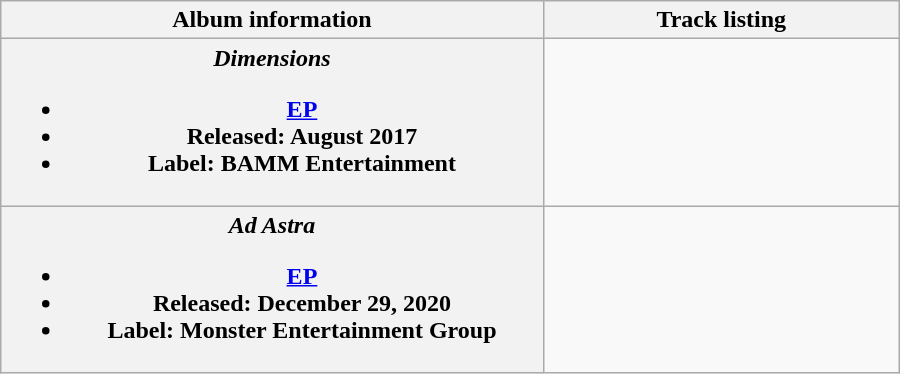<table class="wikitable plainrowheaders" style="width:600px">
<tr>
<th>Album information</th>
<th style="text-align:center; width:230px;">Track listing</th>
</tr>
<tr>
<th scope="row"><em>Dimensions</em><br><ul><li><a href='#'>EP</a></li><li>Released: August 2017</li><li>Label: BAMM Entertainment</li></ul></th>
<td style="font-size: 85%;"></td>
</tr>
<tr>
<th scope="row"><em>Ad Astra</em><br><ul><li><a href='#'>EP</a></li><li>Released: December 29, 2020</li><li>Label: Monster Entertainment Group</li></ul></th>
<td style="font-size: 85%;"></td>
</tr>
</table>
